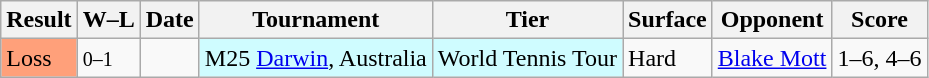<table class="sortable wikitable">
<tr>
<th>Result</th>
<th class="unsortable">W–L</th>
<th>Date</th>
<th>Tournament</th>
<th>Tier</th>
<th>Surface</th>
<th>Opponent</th>
<th class="unsortable">Score</th>
</tr>
<tr>
<td bgcolor=FFA07A>Loss</td>
<td><small>0–1</small></td>
<td></td>
<td style="background:#cffcff;">M25 <a href='#'>Darwin</a>, Australia</td>
<td style="background:#cffcff;">World Tennis Tour</td>
<td>Hard</td>
<td> <a href='#'>Blake Mott</a></td>
<td>1–6, 4–6</td>
</tr>
</table>
